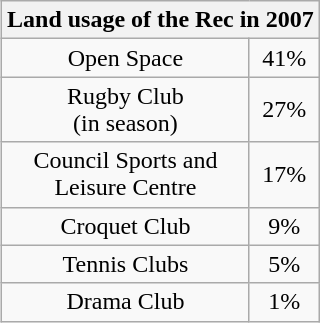<table class="wikitable"  style="border:darkgrey; text-align:center; margin-left:10px; float:right;">
<tr>
<th colspan="2">Land usage of the Rec in 2007</th>
</tr>
<tr>
<td>Open Space</td>
<td>41%</td>
</tr>
<tr>
<td>Rugby Club<br>(in season)</td>
<td>27%</td>
</tr>
<tr>
<td>Council Sports and<br>Leisure Centre</td>
<td>17%</td>
</tr>
<tr>
<td>Croquet Club</td>
<td>9%</td>
</tr>
<tr>
<td>Tennis Clubs</td>
<td>5%</td>
</tr>
<tr>
<td>Drama Club</td>
<td>1%</td>
</tr>
</table>
